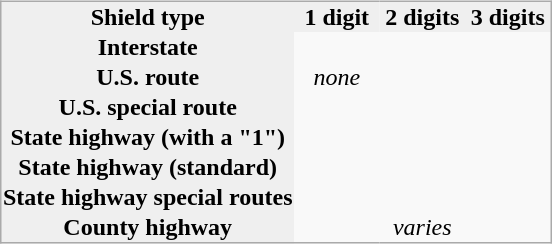<table style="float:right; background: #f9f9f9; border:1px solid #aaa; margin:.46em 0 0 1em; border-collapse:collapse">
<tr>
<th style="background:#efefef;">Shield type</th>
<th style="background:#efefef;" align=center width=55px>1 digit</th>
<th style="background:#efefef;" align=center width=55px>2 digits</th>
<th style="background:#efefef;" align=center width=55px>3 digits</th>
</tr>
<tr>
<th style="background:#efefef;">Interstate</th>
<td align=center rowspan=3><em>none</em></td>
<td align=center></td>
<td align=center></td>
</tr>
<tr>
<th style="background:#efefef;">U.S. route</th>
<td align=center></td>
<td align=center></td>
</tr>
<tr>
<th style="background:#efefef;">U.S. special route</th>
<td align=center></td>
<td align=center></td>
</tr>
<tr>
<th style="background:#efefef;">State highway (with a "1")</th>
<td align=center></td>
<td align=center></td>
<td align=center></td>
</tr>
<tr>
<th style="background:#efefef;">State highway (standard)</th>
<td align=center></td>
<td align=center></td>
<td align=center></td>
</tr>
<tr>
<th style="background:#efefef;">State highway special routes</th>
<td align=center></td>
<td align=center></td>
<td align=center></td>
</tr>
<tr>
<th style="background:#efefef;">County highway</th>
<td colspan=3 align=center><em>varies</em></td>
</tr>
</table>
